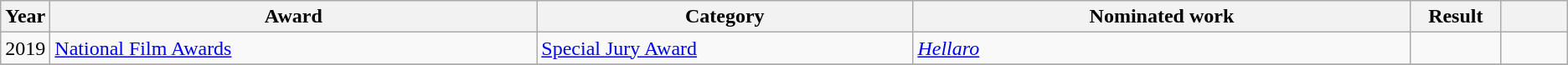<table class=wikitable>
<tr>
<th scope="col" style="width:1em;">Year</th>
<th scope="col" style="width:39em;">Award</th>
<th scope="col" style="width:29em;">Category</th>
<th scope="col" style="width:39em;">Nominated work</th>
<th scope="col" style="width:5em;">Result</th>
<th scope="col" style="width:5em;"></th>
</tr>
<tr>
<td>2019</td>
<td><a href='#'>National Film Awards</a></td>
<td><a href='#'>Special Jury Award</a></td>
<td><em><a href='#'>Hellaro</a></em></td>
<td></td>
<td></td>
</tr>
<tr>
</tr>
</table>
